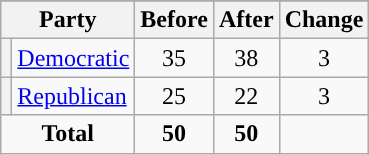<table class="wikitable" style="text-align:center;">
<tr>
</tr>
<tr>
<th colspan=2>Party</th>
<th>Before</th>
<th>After</th>
<th>Change</th>
</tr>
<tr>
<th style="background-color:"></th>
<td style="text-align:left;"><a href='#'>Democratic</a></td>
<td>35</td>
<td>38</td>
<td> 3</td>
</tr>
<tr>
<th style="background-color:"></th>
<td style="text-align:left;"><a href='#'>Republican</a></td>
<td>25</td>
<td>22</td>
<td> 3</td>
</tr>
<tr>
<td colspan=2><strong>Total</strong></td>
<td><strong>50</strong></td>
<td><strong>50</strong></td>
<td></td>
</tr>
</table>
